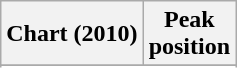<table class="wikitable sortable">
<tr>
<th>Chart (2010)</th>
<th>Peak<br>position</th>
</tr>
<tr>
</tr>
<tr>
</tr>
<tr>
</tr>
<tr>
</tr>
<tr>
</tr>
</table>
